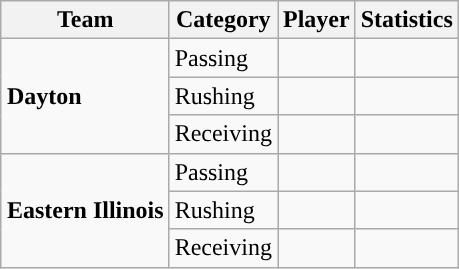<table class="wikitable" style="float: right;">
<tr>
<th>Team</th>
<th>Category</th>
<th>Player</th>
<th>Statistics</th>
</tr>
<tr>
<td rowspan=3><strong>Dayton</strong></td>
<td>Passing</td>
<td></td>
<td></td>
</tr>
<tr>
<td>Rushing</td>
<td></td>
<td></td>
</tr>
<tr>
<td>Receiving</td>
<td></td>
<td></td>
</tr>
<tr>
<td rowspan=3><strong>Eastern Illinois</strong></td>
<td>Passing</td>
<td></td>
<td></td>
</tr>
<tr>
<td>Rushing</td>
<td></td>
<td></td>
</tr>
<tr>
<td>Receiving</td>
<td></td>
<td></td>
</tr>
</table>
